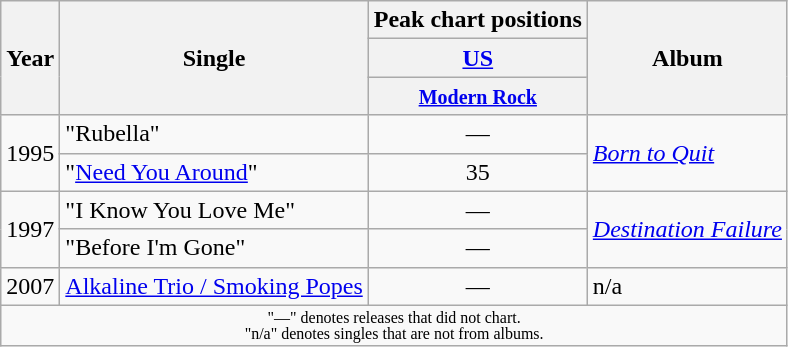<table class="wikitable">
<tr>
<th rowspan="3">Year</th>
<th rowspan="3">Single</th>
<th>Peak chart positions</th>
<th rowspan="3">Album</th>
</tr>
<tr>
<th colspan="1" align="center"><a href='#'>US</a></th>
</tr>
<tr>
<th><small><a href='#'>Modern Rock</a></small><br></th>
</tr>
<tr>
<td rowspan="2">1995</td>
<td>"Rubella"</td>
<td align="center"> —</td>
<td rowspan="2"><em><a href='#'>Born to Quit</a></em></td>
</tr>
<tr>
<td>"<a href='#'>Need You Around</a>"</td>
<td align="center"> 35</td>
</tr>
<tr>
<td rowspan="2">1997</td>
<td>"I Know You Love Me"</td>
<td align="center"> —</td>
<td rowspan="2"><em><a href='#'>Destination Failure</a></em></td>
</tr>
<tr>
<td>"Before I'm Gone"</td>
<td align="center"> —</td>
</tr>
<tr>
<td>2007</td>
<td><a href='#'>Alkaline Trio / Smoking Popes</a></td>
<td align="center"> —</td>
<td>n/a</td>
</tr>
<tr>
<td align="center" colspan="4" style="font-size: 8pt">"—" denotes releases that did not chart.<br>"n/a" denotes singles that are not from albums.</td>
</tr>
</table>
